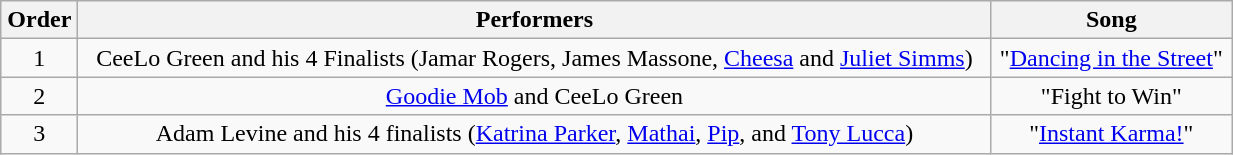<table class="wikitable" style="text-align:center; width:65%;">
<tr>
<th>Order</th>
<th>Performers</th>
<th>Song</th>
</tr>
<tr>
<td>1</td>
<td>CeeLo Green and his 4 Finalists (Jamar Rogers, James Massone, <a href='#'>Cheesa</a> and <a href='#'>Juliet Simms</a>)</td>
<td>"<a href='#'>Dancing in the Street</a>"</td>
</tr>
<tr>
<td>2</td>
<td><a href='#'>Goodie Mob</a> and CeeLo Green</td>
<td>"Fight to Win"</td>
</tr>
<tr>
<td>3</td>
<td>Adam Levine and his 4 finalists (<a href='#'>Katrina Parker</a>, <a href='#'>Mathai</a>, <a href='#'>Pip</a>, and <a href='#'>Tony Lucca</a>)</td>
<td>"<a href='#'>Instant Karma!</a>"</td>
</tr>
</table>
